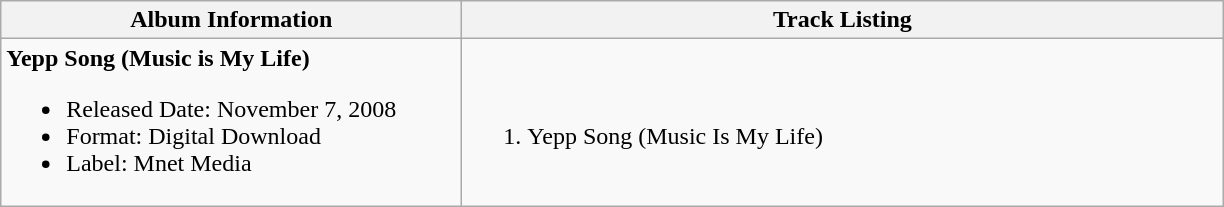<table class="wikitable">
<tr>
<th align="left" width="300px">Album Information</th>
<th align="left" width="500px">Track Listing</th>
</tr>
<tr>
<td><strong>Yepp Song (Music is My Life)</strong><br><ul><li>Released Date: November 7, 2008</li><li>Format: Digital Download</li><li>Label: Mnet Media</li></ul></td>
<td><br><ol><li>Yepp Song (Music Is My Life)</li></ol></td>
</tr>
</table>
